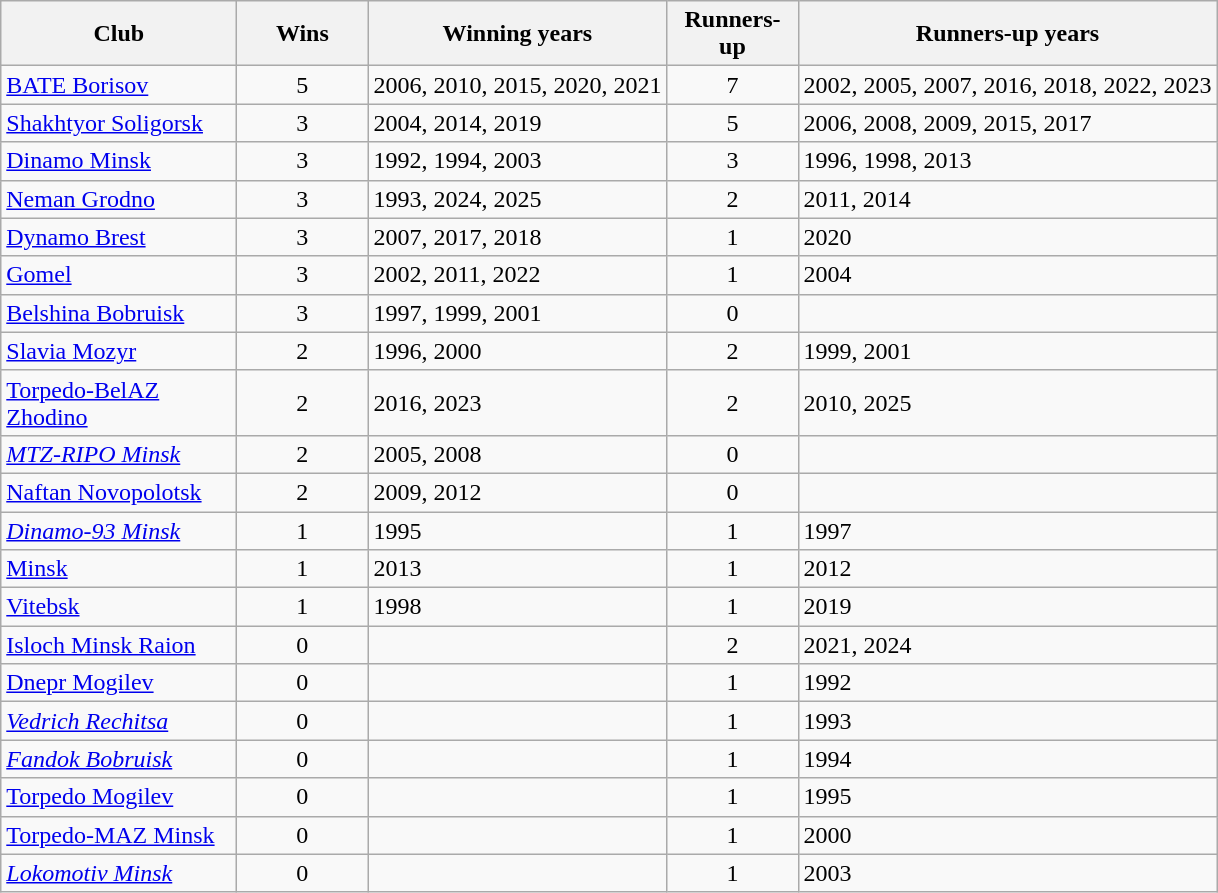<table class="wikitable">
<tr>
<th width=150>Club</th>
<th width=80>Wins</th>
<th>Winning years</th>
<th width=80>Runners-up</th>
<th>Runners-up years</th>
</tr>
<tr>
<td><a href='#'>BATE Borisov</a></td>
<td align=center>5</td>
<td>2006, 2010, 2015, 2020, 2021</td>
<td align=center>7</td>
<td>2002, 2005, 2007, 2016, 2018, 2022, 2023</td>
</tr>
<tr>
<td><a href='#'>Shakhtyor Soligorsk</a></td>
<td align=center>3</td>
<td>2004, 2014, 2019</td>
<td align=center>5</td>
<td>2006, 2008, 2009, 2015, 2017</td>
</tr>
<tr>
<td><a href='#'>Dinamo Minsk</a></td>
<td align=center>3</td>
<td>1992, 1994, 2003</td>
<td align=center>3</td>
<td>1996, 1998, 2013</td>
</tr>
<tr>
<td><a href='#'>Neman Grodno</a></td>
<td align=center>3</td>
<td>1993, 2024, 2025</td>
<td align=center>2</td>
<td>2011, 2014</td>
</tr>
<tr>
<td><a href='#'>Dynamo Brest</a></td>
<td align=center>3</td>
<td>2007, 2017, 2018</td>
<td align=center>1</td>
<td>2020</td>
</tr>
<tr>
<td><a href='#'>Gomel</a></td>
<td align=center>3</td>
<td>2002, 2011, 2022</td>
<td align=center>1</td>
<td>2004</td>
</tr>
<tr>
<td><a href='#'>Belshina Bobruisk</a></td>
<td align=center>3</td>
<td>1997, 1999, 2001</td>
<td align=center>0</td>
<td></td>
</tr>
<tr>
<td><a href='#'>Slavia Mozyr</a></td>
<td align=center>2</td>
<td>1996, 2000</td>
<td align=center>2</td>
<td>1999, 2001</td>
</tr>
<tr>
<td><a href='#'>Torpedo-BelAZ Zhodino</a></td>
<td align=center>2</td>
<td>2016, 2023</td>
<td align=center>2</td>
<td>2010, 2025</td>
</tr>
<tr>
<td><em><a href='#'>MTZ-RIPO Minsk</a></em></td>
<td align=center>2</td>
<td>2005, 2008</td>
<td align=center>0</td>
<td></td>
</tr>
<tr>
<td><a href='#'>Naftan Novopolotsk</a></td>
<td align=center>2</td>
<td>2009, 2012</td>
<td align=center>0</td>
<td></td>
</tr>
<tr>
<td><em><a href='#'>Dinamo-93 Minsk</a></em></td>
<td align=center>1</td>
<td>1995</td>
<td align=center>1</td>
<td>1997</td>
</tr>
<tr>
<td><a href='#'>Minsk</a></td>
<td align=center>1</td>
<td>2013</td>
<td align=center>1</td>
<td>2012</td>
</tr>
<tr>
<td><a href='#'>Vitebsk</a></td>
<td align=center>1</td>
<td>1998</td>
<td align=center>1</td>
<td>2019</td>
</tr>
<tr>
<td><a href='#'>Isloch Minsk Raion</a></td>
<td align=center>0</td>
<td></td>
<td align=center>2</td>
<td>2021, 2024</td>
</tr>
<tr>
<td><a href='#'>Dnepr Mogilev</a></td>
<td align=center>0</td>
<td></td>
<td align=center>1</td>
<td>1992</td>
</tr>
<tr>
<td><em><a href='#'>Vedrich Rechitsa</a></em></td>
<td align=center>0</td>
<td></td>
<td align=center>1</td>
<td>1993</td>
</tr>
<tr>
<td><em><a href='#'>Fandok Bobruisk</a></em></td>
<td align=center>0</td>
<td></td>
<td align=center>1</td>
<td>1994</td>
</tr>
<tr>
<td><a href='#'>Torpedo Mogilev</a></td>
<td align=center>0</td>
<td></td>
<td align=center>1</td>
<td>1995</td>
</tr>
<tr>
<td><a href='#'>Torpedo-MAZ Minsk</a></td>
<td align=center>0</td>
<td></td>
<td align=center>1</td>
<td>2000</td>
</tr>
<tr>
<td><em><a href='#'>Lokomotiv Minsk</a></em></td>
<td align=center>0</td>
<td></td>
<td align=center>1</td>
<td>2003</td>
</tr>
</table>
